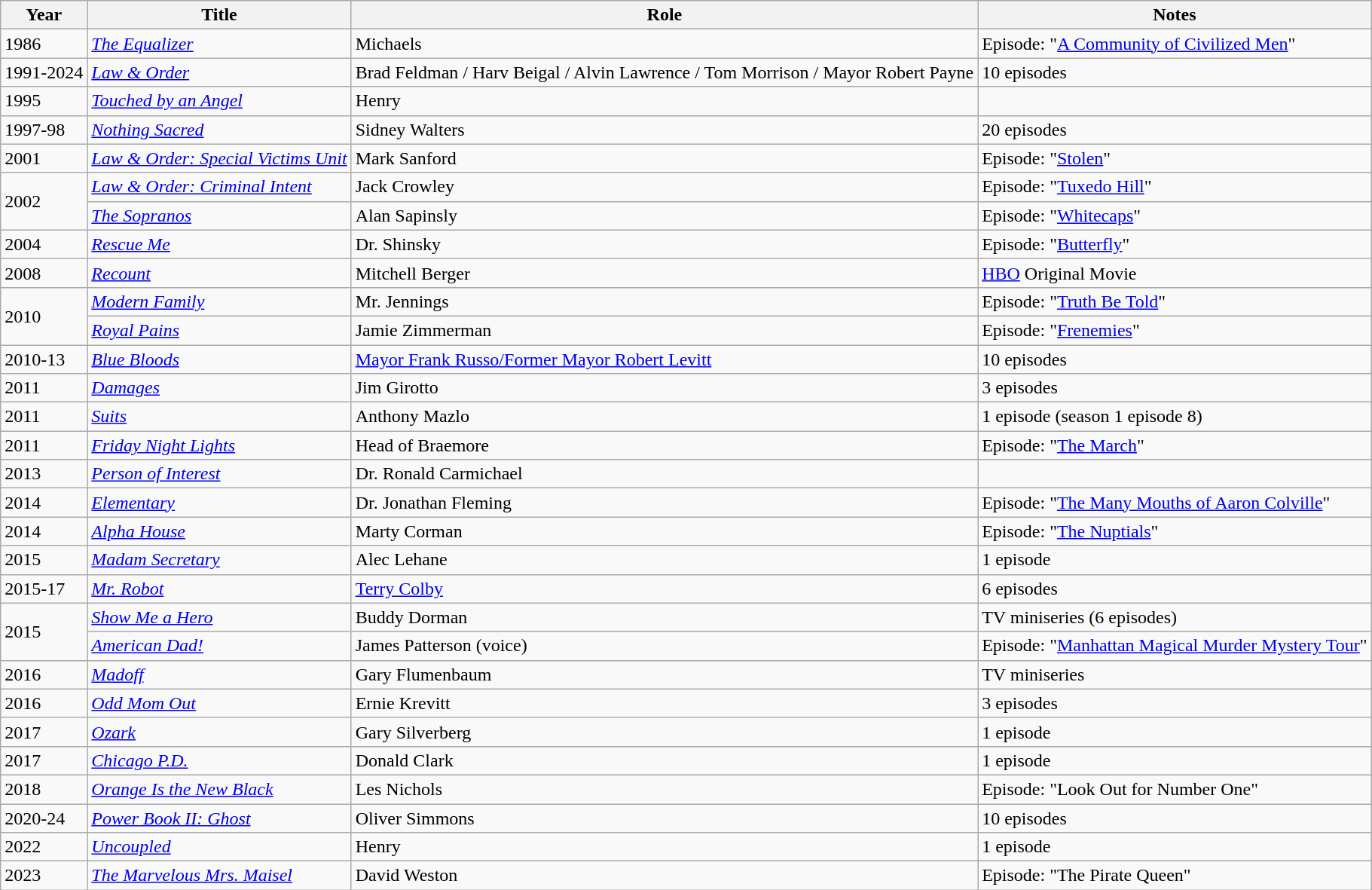<table class = "wikitable sortable">
<tr>
<th>Year</th>
<th>Title</th>
<th>Role</th>
<th>Notes</th>
</tr>
<tr>
<td>1986</td>
<td><em><a href='#'>The Equalizer</a></em></td>
<td>Michaels</td>
<td>Episode: "<a href='#'>A Community of Civilized Men</a>"</td>
</tr>
<tr>
<td>1991-2024</td>
<td><em><a href='#'>Law & Order</a></em></td>
<td>Brad Feldman / Harv Beigal / Alvin Lawrence / Tom Morrison / Mayor Robert Payne</td>
<td>10 episodes</td>
</tr>
<tr>
<td>1995</td>
<td><em><a href='#'>Touched by an Angel</a></em></td>
<td>Henry</td>
<td></td>
</tr>
<tr>
<td>1997-98</td>
<td><em><a href='#'>Nothing Sacred</a></em></td>
<td>Sidney Walters</td>
<td>20 episodes</td>
</tr>
<tr>
<td>2001</td>
<td><em><a href='#'>Law & Order: Special Victims Unit</a></em></td>
<td>Mark Sanford</td>
<td>Episode: "<a href='#'>Stolen</a>"</td>
</tr>
<tr>
<td rowspan=2>2002</td>
<td><em><a href='#'>Law & Order: Criminal Intent</a></em></td>
<td>Jack Crowley</td>
<td>Episode: "<a href='#'>Tuxedo Hill</a>"</td>
</tr>
<tr>
<td><em><a href='#'>The Sopranos</a></em></td>
<td>Alan Sapinsly</td>
<td>Episode: "<a href='#'>Whitecaps</a>"</td>
</tr>
<tr>
<td>2004</td>
<td><em><a href='#'>Rescue Me</a></em></td>
<td>Dr. Shinsky</td>
<td>Episode: "<a href='#'>Butterfly</a>"</td>
</tr>
<tr>
<td>2008</td>
<td><em><a href='#'>Recount</a></em></td>
<td>Mitchell Berger</td>
<td><a href='#'>HBO</a> Original Movie</td>
</tr>
<tr>
<td rowspan=2>2010</td>
<td><em><a href='#'>Modern Family</a></em></td>
<td>Mr. Jennings</td>
<td>Episode: "<a href='#'>Truth Be Told</a>"</td>
</tr>
<tr>
<td><em><a href='#'>Royal Pains</a></em></td>
<td>Jamie Zimmerman</td>
<td>Episode: "<a href='#'>Frenemies</a>"</td>
</tr>
<tr>
<td>2010-13</td>
<td><em><a href='#'>Blue Bloods</a></em></td>
<td><a href='#'>Mayor Frank Russo/Former Mayor Robert Levitt</a></td>
<td>10 episodes</td>
</tr>
<tr>
<td>2011</td>
<td><em><a href='#'>Damages</a></em></td>
<td>Jim Girotto</td>
<td>3 episodes</td>
</tr>
<tr>
<td>2011</td>
<td><em><a href='#'>Suits</a></em></td>
<td>Anthony Mazlo</td>
<td>1 episode (season 1 episode 8)</td>
</tr>
<tr>
<td>2011</td>
<td><em><a href='#'>Friday Night Lights</a></em></td>
<td>Head of Braemore</td>
<td>Episode: "<a href='#'>The March</a>"</td>
</tr>
<tr>
<td>2013</td>
<td><em><a href='#'>Person of Interest</a></em></td>
<td>Dr. Ronald Carmichael</td>
<td></td>
</tr>
<tr>
<td>2014</td>
<td><em><a href='#'>Elementary</a></em></td>
<td>Dr. Jonathan Fleming</td>
<td>Episode: "<a href='#'>The Many Mouths of Aaron Colville</a>"</td>
</tr>
<tr>
<td>2014</td>
<td><em><a href='#'>Alpha House</a></em></td>
<td>Marty Corman</td>
<td>Episode: "<a href='#'>The Nuptials</a>"</td>
</tr>
<tr>
<td>2015</td>
<td><em><a href='#'>Madam Secretary</a> </em></td>
<td>Alec Lehane</td>
<td>1 episode</td>
</tr>
<tr>
<td>2015-17</td>
<td><em><a href='#'>Mr. Robot</a></em></td>
<td><a href='#'>Terry Colby</a></td>
<td>6 episodes</td>
</tr>
<tr>
<td rowspan=2>2015</td>
<td><em><a href='#'>Show Me a Hero</a></em></td>
<td>Buddy Dorman</td>
<td>TV miniseries (6 episodes)</td>
</tr>
<tr>
<td><em><a href='#'>American Dad!</a></em></td>
<td>James Patterson (voice)</td>
<td>Episode: "<a href='#'>Manhattan Magical Murder Mystery Tour</a>"</td>
</tr>
<tr>
<td>2016</td>
<td><em><a href='#'>Madoff</a></em></td>
<td>Gary Flumenbaum</td>
<td>TV miniseries</td>
</tr>
<tr>
<td>2016</td>
<td><em><a href='#'>Odd Mom Out</a></em></td>
<td>Ernie Krevitt</td>
<td>3 episodes</td>
</tr>
<tr>
<td>2017</td>
<td><em><a href='#'>Ozark</a></em></td>
<td>Gary Silverberg</td>
<td>1 episode</td>
</tr>
<tr>
<td>2017</td>
<td><em><a href='#'>Chicago P.D.</a></em></td>
<td>Donald Clark</td>
<td>1 episode</td>
</tr>
<tr>
<td>2018</td>
<td><em><a href='#'>Orange Is the New Black</a></em></td>
<td>Les Nichols</td>
<td>Episode: "Look Out for Number One"</td>
</tr>
<tr>
<td>2020-24</td>
<td><em><a href='#'>Power Book II: Ghost</a></em></td>
<td>Oliver Simmons</td>
<td>10 episodes</td>
</tr>
<tr>
<td>2022</td>
<td><em><a href='#'>Uncoupled</a></em></td>
<td>Henry</td>
<td>1 episode</td>
</tr>
<tr>
<td>2023</td>
<td><em><a href='#'>The Marvelous Mrs. Maisel</a></em></td>
<td>David Weston</td>
<td>Episode: "The Pirate Queen"</td>
</tr>
</table>
